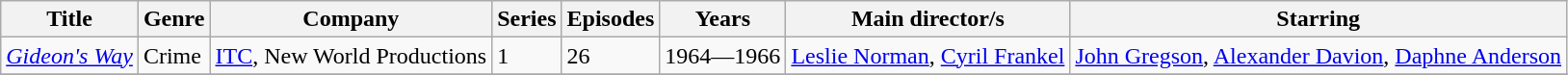<table class="wikitable unsortable">
<tr>
<th>Title</th>
<th>Genre</th>
<th>Company</th>
<th>Series</th>
<th>Episodes</th>
<th>Years</th>
<th>Main director/s</th>
<th>Starring</th>
</tr>
<tr>
<td><em><a href='#'>Gideon's Way</a></em></td>
<td>Crime</td>
<td><a href='#'>ITC</a>, New World Productions</td>
<td>1</td>
<td>26</td>
<td>1964—1966</td>
<td><a href='#'>Leslie Norman</a>, <a href='#'>Cyril Frankel</a></td>
<td><a href='#'>John Gregson</a>, <a href='#'>Alexander Davion</a>, <a href='#'>Daphne Anderson</a></td>
</tr>
<tr>
</tr>
</table>
